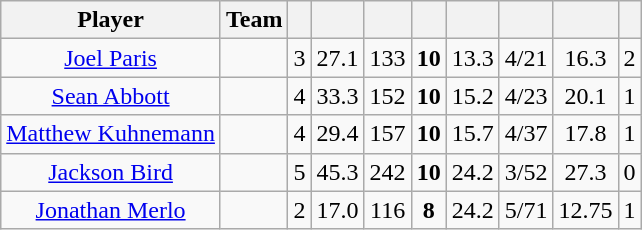<table class="wikitable sortable" style="text-align:center">
<tr>
<th class="unsortable">Player</th>
<th>Team</th>
<th></th>
<th></th>
<th></th>
<th></th>
<th></th>
<th></th>
<th></th>
<th></th>
</tr>
<tr>
<td><a href='#'>Joel Paris</a></td>
<td style="text-align:left;"></td>
<td>3</td>
<td>27.1</td>
<td>133</td>
<td><strong>10</strong></td>
<td>13.3</td>
<td>4/21</td>
<td>16.3</td>
<td>2</td>
</tr>
<tr>
<td><a href='#'>Sean Abbott</a></td>
<td style="text-align:left;"></td>
<td>4</td>
<td>33.3</td>
<td>152</td>
<td><strong>10</strong></td>
<td>15.2</td>
<td>4/23</td>
<td>20.1</td>
<td>1</td>
</tr>
<tr>
<td><a href='#'>Matthew Kuhnemann</a></td>
<td style="text-align:left;"></td>
<td>4</td>
<td>29.4</td>
<td>157</td>
<td><strong>10</strong></td>
<td>15.7</td>
<td>4/37</td>
<td>17.8</td>
<td>1</td>
</tr>
<tr>
<td><a href='#'>Jackson Bird</a></td>
<td style="text-align:left;"></td>
<td>5</td>
<td>45.3</td>
<td>242</td>
<td><strong>10</strong></td>
<td>24.2</td>
<td>3/52</td>
<td>27.3</td>
<td>0</td>
</tr>
<tr>
<td><a href='#'>Jonathan Merlo</a></td>
<td style="text-align:left;"></td>
<td>2</td>
<td>17.0</td>
<td>116</td>
<td><strong>8</strong></td>
<td>24.2</td>
<td>5/71</td>
<td>12.75</td>
<td>1</td>
</tr>
</table>
